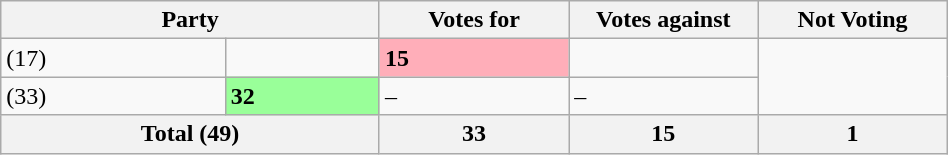<table class="wikitable" style="width:50%;">
<tr>
<th colspan="2">Party</th>
<th style="width:20%;">Votes for</th>
<th style="width:20%;">Votes against</th>
<th style="width:20%;">Not Voting</th>
</tr>
<tr>
<td> (17)</td>
<td></td>
<td style="background-color:#ffaeb9;"><strong>15</strong></td>
<td></td>
</tr>
<tr>
<td> (33)</td>
<td style="background-color:#9f9;"><strong>32</strong></td>
<td>–</td>
<td>–</td>
</tr>
<tr>
<th colspan="2">Total (49)</th>
<th>33</th>
<th>15</th>
<th>1</th>
</tr>
</table>
